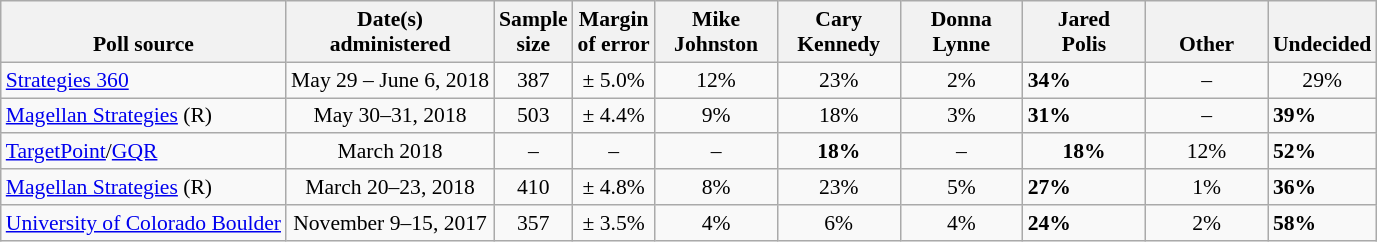<table class="wikitable" style="font-size:90%">
<tr valign=bottom>
<th>Poll source</th>
<th>Date(s)<br>administered</th>
<th>Sample<br>size</th>
<th>Margin<br>of error</th>
<th style="width:75px;">Mike<br>Johnston</th>
<th style="width:75px;">Cary<br>Kennedy</th>
<th style="width:75px;">Donna<br>Lynne</th>
<th style="width:75px;">Jared<br>Polis</th>
<th style="width:75px;">Other</th>
<th>Undecided</th>
</tr>
<tr>
<td><a href='#'>Strategies 360</a></td>
<td align=center>May 29 – June 6, 2018</td>
<td align=center>387</td>
<td align=center>± 5.0%</td>
<td align=center>12%</td>
<td align=center>23%</td>
<td align=center>2%</td>
<td><strong>34%</strong></td>
<td align=center>–</td>
<td align=center>29%</td>
</tr>
<tr>
<td><a href='#'>Magellan Strategies</a> (R)</td>
<td align=center>May 30–31, 2018</td>
<td align=center>503</td>
<td align=center>± 4.4%</td>
<td align=center>9%</td>
<td align=center>18%</td>
<td align=center>3%</td>
<td><strong>31%</strong></td>
<td align=center>–</td>
<td><strong>39%</strong></td>
</tr>
<tr>
<td><a href='#'>TargetPoint</a>/<a href='#'>GQR</a></td>
<td align=center>March 2018</td>
<td align=center>–</td>
<td align=center>–</td>
<td align=center>–</td>
<td align=center><strong>18%</strong></td>
<td align=center>–</td>
<td align=center><strong>18%</strong></td>
<td align=center>12%</td>
<td><strong>52%</strong></td>
</tr>
<tr>
<td><a href='#'>Magellan Strategies</a> (R)</td>
<td align=center>March 20–23, 2018</td>
<td align=center>410</td>
<td align=center>± 4.8%</td>
<td align=center>8%</td>
<td align=center>23%</td>
<td align=center>5%</td>
<td><strong>27%</strong></td>
<td align=center>1%</td>
<td><strong>36%</strong></td>
</tr>
<tr>
<td><a href='#'>University of Colorado Boulder</a></td>
<td align=center>November 9–15, 2017</td>
<td align=center>357</td>
<td align=center>± 3.5%</td>
<td align=center>4%</td>
<td align=center>6%</td>
<td align=center>4%</td>
<td><strong>24%</strong></td>
<td align=center>2%</td>
<td><strong>58%</strong></td>
</tr>
</table>
